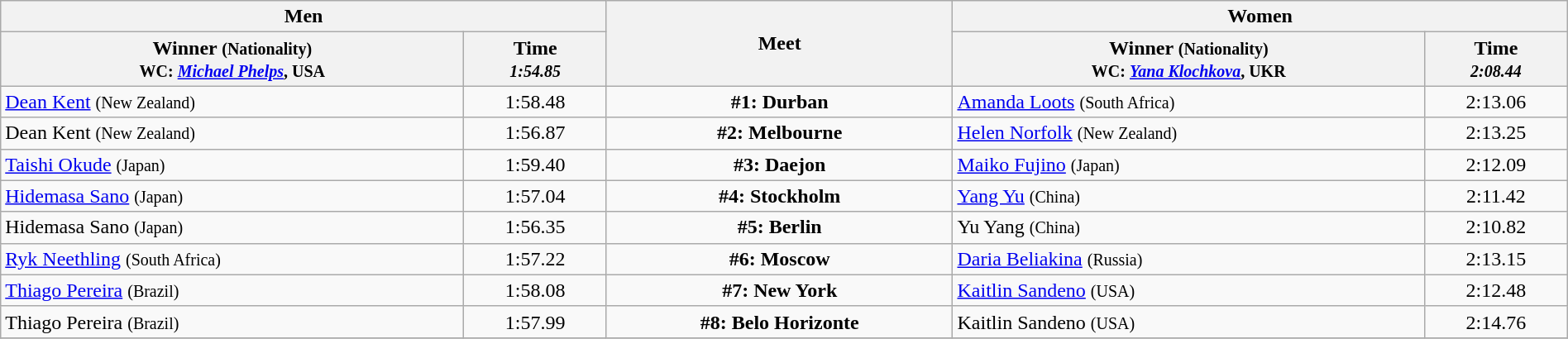<table class=wikitable width=100%>
<tr>
<th colspan="2">Men</th>
<th rowspan="2">Meet</th>
<th colspan="2">Women</th>
</tr>
<tr>
<th>Winner <small>(Nationality)<br>WC: <em><a href='#'>Michael Phelps</a></em>, USA</small></th>
<th>Time<br><small><em>1:54.85</em></small></th>
<th>Winner <small>(Nationality)<br>WC: <em><a href='#'>Yana Klochkova</a></em>, UKR</small></th>
<th>Time<br><small><em>2:08.44</em></small></th>
</tr>
<tr>
<td> <a href='#'>Dean Kent</a> <small>(New Zealand)</small></td>
<td align=center>1:58.48</td>
<td align=center><strong>#1: Durban</strong></td>
<td> <a href='#'>Amanda Loots</a> <small>(South Africa)</small></td>
<td align=center>2:13.06</td>
</tr>
<tr>
<td> Dean Kent <small>(New Zealand)</small></td>
<td align=center>1:56.87</td>
<td align=center><strong>#2: Melbourne</strong></td>
<td> <a href='#'>Helen Norfolk</a> <small>(New Zealand)</small></td>
<td align=center>2:13.25</td>
</tr>
<tr>
<td> <a href='#'>Taishi Okude</a> <small>(Japan)</small></td>
<td align=center>1:59.40</td>
<td align=center><strong>#3: Daejon</strong></td>
<td> <a href='#'>Maiko Fujino</a> <small>(Japan)</small></td>
<td align=center>2:12.09</td>
</tr>
<tr>
<td> <a href='#'>Hidemasa Sano</a> <small>(Japan)</small></td>
<td align=center>1:57.04</td>
<td align=center><strong>#4: Stockholm</strong></td>
<td> <a href='#'>Yang Yu</a> <small>(China)</small></td>
<td align=center>2:11.42</td>
</tr>
<tr>
<td> Hidemasa Sano <small>(Japan)</small></td>
<td align=center>1:56.35</td>
<td align=center><strong>#5: Berlin</strong></td>
<td> Yu Yang <small>(China)</small></td>
<td align=center>2:10.82</td>
</tr>
<tr>
<td> <a href='#'>Ryk Neethling</a> <small>(South Africa)</small></td>
<td align=center>1:57.22</td>
<td align=center><strong>#6: Moscow</strong></td>
<td> <a href='#'>Daria Beliakina</a> <small>(Russia)</small></td>
<td align=center>2:13.15</td>
</tr>
<tr>
<td> <a href='#'>Thiago Pereira</a> <small>(Brazil)</small></td>
<td align=center>1:58.08</td>
<td align=center><strong>#7: New York</strong></td>
<td> <a href='#'>Kaitlin Sandeno</a> <small>(USA)</small></td>
<td align=center>2:12.48</td>
</tr>
<tr>
<td> Thiago Pereira <small>(Brazil)</small></td>
<td align=center>1:57.99</td>
<td align=center><strong>#8: Belo Horizonte</strong></td>
<td> Kaitlin Sandeno <small>(USA)</small></td>
<td align=center>2:14.76</td>
</tr>
<tr>
</tr>
</table>
